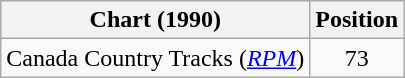<table class="wikitable sortable">
<tr>
<th scope="col">Chart (1990)</th>
<th scope="col">Position</th>
</tr>
<tr>
<td>Canada Country Tracks (<em><a href='#'>RPM</a></em>)</td>
<td align="center">73</td>
</tr>
</table>
